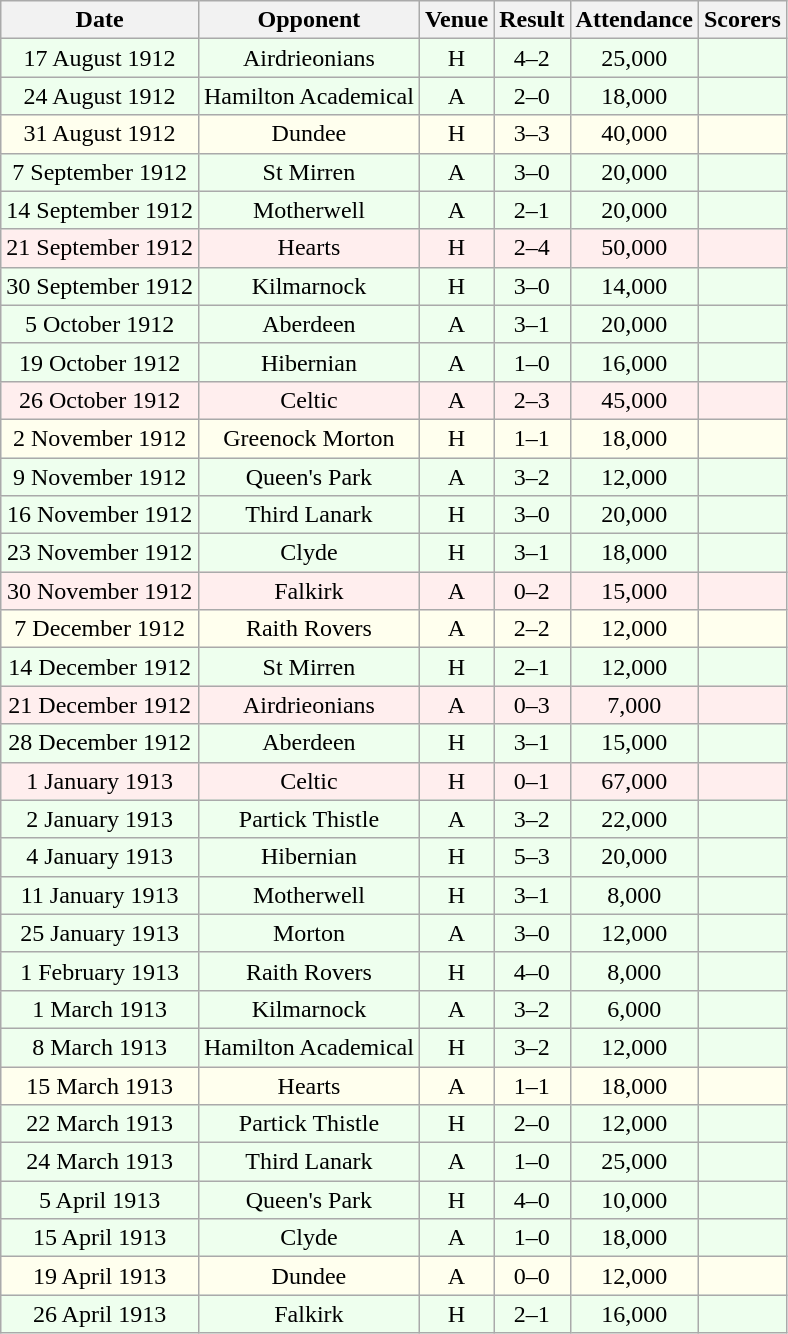<table class="wikitable sortable" style="font-size:100%; text-align:center">
<tr>
<th>Date</th>
<th>Opponent</th>
<th>Venue</th>
<th>Result</th>
<th>Attendance</th>
<th>Scorers</th>
</tr>
<tr bgcolor = "#EEFFEE">
<td>17 August 1912</td>
<td>Airdrieonians</td>
<td>H</td>
<td>4–2</td>
<td>25,000</td>
<td></td>
</tr>
<tr bgcolor = "#EEFFEE">
<td>24 August 1912</td>
<td>Hamilton Academical</td>
<td>A</td>
<td>2–0</td>
<td>18,000</td>
<td></td>
</tr>
<tr bgcolor = "#FFFFEE">
<td>31 August 1912</td>
<td>Dundee</td>
<td>H</td>
<td>3–3</td>
<td>40,000</td>
<td></td>
</tr>
<tr bgcolor = "#EEFFEE">
<td>7 September 1912</td>
<td>St Mirren</td>
<td>A</td>
<td>3–0</td>
<td>20,000</td>
<td></td>
</tr>
<tr bgcolor = "#EEFFEE">
<td>14 September 1912</td>
<td>Motherwell</td>
<td>A</td>
<td>2–1</td>
<td>20,000</td>
<td></td>
</tr>
<tr bgcolor = "#FFEEEE">
<td>21 September 1912</td>
<td>Hearts</td>
<td>H</td>
<td>2–4</td>
<td>50,000</td>
<td></td>
</tr>
<tr bgcolor = "#EEFFEE">
<td>30 September 1912</td>
<td>Kilmarnock</td>
<td>H</td>
<td>3–0</td>
<td>14,000</td>
<td></td>
</tr>
<tr bgcolor = "#EEFFEE">
<td>5 October 1912</td>
<td>Aberdeen</td>
<td>A</td>
<td>3–1</td>
<td>20,000</td>
<td></td>
</tr>
<tr bgcolor = "#EEFFEE">
<td>19 October 1912</td>
<td>Hibernian</td>
<td>A</td>
<td>1–0</td>
<td>16,000</td>
<td></td>
</tr>
<tr bgcolor = "#FFEEEE">
<td>26 October 1912</td>
<td>Celtic</td>
<td>A</td>
<td>2–3</td>
<td>45,000</td>
<td></td>
</tr>
<tr bgcolor = "#FFFFEE">
<td>2 November 1912</td>
<td>Greenock Morton</td>
<td>H</td>
<td>1–1</td>
<td>18,000</td>
<td></td>
</tr>
<tr bgcolor = "#EEFFEE">
<td>9 November 1912</td>
<td>Queen's Park</td>
<td>A</td>
<td>3–2</td>
<td>12,000</td>
<td></td>
</tr>
<tr bgcolor = "#EEFFEE">
<td>16 November 1912</td>
<td>Third Lanark</td>
<td>H</td>
<td>3–0</td>
<td>20,000</td>
<td></td>
</tr>
<tr bgcolor = "#EEFFEE">
<td>23 November 1912</td>
<td>Clyde</td>
<td>H</td>
<td>3–1</td>
<td>18,000</td>
<td></td>
</tr>
<tr bgcolor = "#FFEEEE">
<td>30 November 1912</td>
<td>Falkirk</td>
<td>A</td>
<td>0–2</td>
<td>15,000</td>
<td></td>
</tr>
<tr bgcolor = "#FFFFEE">
<td>7 December 1912</td>
<td>Raith Rovers</td>
<td>A</td>
<td>2–2</td>
<td>12,000</td>
<td></td>
</tr>
<tr bgcolor = "#EEFFEE">
<td>14 December 1912</td>
<td>St Mirren</td>
<td>H</td>
<td>2–1</td>
<td>12,000</td>
<td></td>
</tr>
<tr bgcolor = "#FFEEEE">
<td>21 December 1912</td>
<td>Airdrieonians</td>
<td>A</td>
<td>0–3</td>
<td>7,000</td>
<td></td>
</tr>
<tr bgcolor = "#EEFFEE">
<td>28 December 1912</td>
<td>Aberdeen</td>
<td>H</td>
<td>3–1</td>
<td>15,000</td>
<td></td>
</tr>
<tr bgcolor = "#FFEEEE">
<td>1 January 1913</td>
<td>Celtic</td>
<td>H</td>
<td>0–1</td>
<td>67,000</td>
<td></td>
</tr>
<tr bgcolor = "#EEFFEE">
<td>2 January 1913</td>
<td>Partick Thistle</td>
<td>A</td>
<td>3–2</td>
<td>22,000</td>
<td></td>
</tr>
<tr bgcolor = "#EEFFEE">
<td>4 January 1913</td>
<td>Hibernian</td>
<td>H</td>
<td>5–3</td>
<td>20,000</td>
<td></td>
</tr>
<tr bgcolor = "#EEFFEE">
<td>11 January 1913</td>
<td>Motherwell</td>
<td>H</td>
<td>3–1</td>
<td>8,000</td>
<td></td>
</tr>
<tr bgcolor = "#EEFFEE">
<td>25 January 1913</td>
<td>Morton</td>
<td>A</td>
<td>3–0</td>
<td>12,000</td>
<td></td>
</tr>
<tr bgcolor = "#EEFFEE">
<td>1 February 1913</td>
<td>Raith Rovers</td>
<td>H</td>
<td>4–0</td>
<td>8,000</td>
<td></td>
</tr>
<tr bgcolor = "#EEFFEE">
<td>1 March 1913</td>
<td>Kilmarnock</td>
<td>A</td>
<td>3–2</td>
<td>6,000</td>
<td></td>
</tr>
<tr bgcolor = "#EEFFEE">
<td>8 March 1913</td>
<td>Hamilton Academical</td>
<td>H</td>
<td>3–2</td>
<td>12,000</td>
<td></td>
</tr>
<tr bgcolor = "#FFFFEE">
<td>15 March 1913</td>
<td>Hearts</td>
<td>A</td>
<td>1–1</td>
<td>18,000</td>
<td></td>
</tr>
<tr bgcolor = "#EEFFEE">
<td>22 March 1913</td>
<td>Partick Thistle</td>
<td>H</td>
<td>2–0</td>
<td>12,000</td>
<td></td>
</tr>
<tr bgcolor = "#EEFFEE">
<td>24 March 1913</td>
<td>Third Lanark</td>
<td>A</td>
<td>1–0</td>
<td>25,000</td>
<td></td>
</tr>
<tr bgcolor = "#EEFFEE">
<td>5 April 1913</td>
<td>Queen's Park</td>
<td>H</td>
<td>4–0</td>
<td>10,000</td>
<td></td>
</tr>
<tr bgcolor = "#EEFFEE">
<td>15 April 1913</td>
<td>Clyde</td>
<td>A</td>
<td>1–0</td>
<td>18,000</td>
<td></td>
</tr>
<tr bgcolor = "#FFFFEE">
<td>19 April 1913</td>
<td>Dundee</td>
<td>A</td>
<td>0–0</td>
<td>12,000</td>
<td></td>
</tr>
<tr bgcolor = "#EEFFEE">
<td>26 April 1913</td>
<td>Falkirk</td>
<td>H</td>
<td>2–1</td>
<td>16,000</td>
<td></td>
</tr>
</table>
